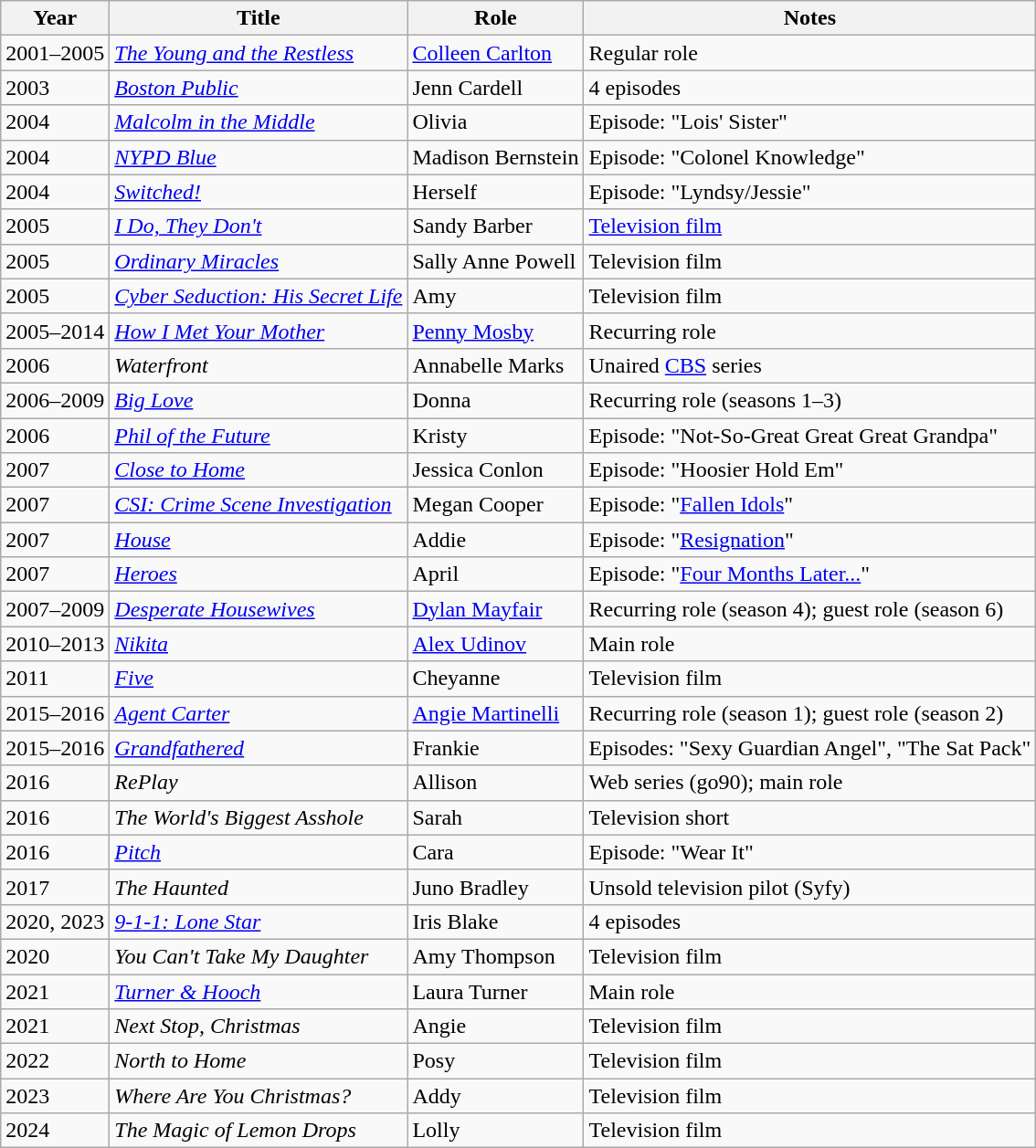<table class="wikitable sortable">
<tr>
<th>Year</th>
<th>Title</th>
<th>Role</th>
<th class="unsortable">Notes</th>
</tr>
<tr>
<td>2001–2005</td>
<td><em><a href='#'>The Young and the Restless</a></em></td>
<td><a href='#'>Colleen Carlton</a></td>
<td>Regular role</td>
</tr>
<tr>
<td>2003</td>
<td><em><a href='#'>Boston Public</a></em></td>
<td>Jenn Cardell</td>
<td>4 episodes</td>
</tr>
<tr>
<td>2004</td>
<td><em><a href='#'>Malcolm in the Middle</a></em></td>
<td>Olivia</td>
<td>Episode: "Lois' Sister"</td>
</tr>
<tr>
<td>2004</td>
<td><em><a href='#'>NYPD Blue</a></em></td>
<td>Madison Bernstein</td>
<td>Episode: "Colonel Knowledge"</td>
</tr>
<tr>
<td>2004</td>
<td><em><a href='#'>Switched!</a></em></td>
<td>Herself</td>
<td>Episode: "Lyndsy/Jessie"</td>
</tr>
<tr>
<td>2005</td>
<td><em><a href='#'>I Do, They Don't</a></em></td>
<td>Sandy Barber</td>
<td><a href='#'>Television film</a></td>
</tr>
<tr>
<td>2005</td>
<td><em><a href='#'>Ordinary Miracles</a></em></td>
<td>Sally Anne Powell</td>
<td>Television film</td>
</tr>
<tr>
<td>2005</td>
<td><em><a href='#'>Cyber Seduction: His Secret Life</a></em></td>
<td>Amy</td>
<td>Television film</td>
</tr>
<tr>
<td>2005–2014</td>
<td><em><a href='#'>How I Met Your Mother</a></em></td>
<td><a href='#'>Penny Mosby</a></td>
<td>Recurring role</td>
</tr>
<tr>
<td>2006</td>
<td><em>Waterfront</em></td>
<td>Annabelle Marks</td>
<td>Unaired <a href='#'>CBS</a> series</td>
</tr>
<tr>
<td>2006–2009</td>
<td><em><a href='#'>Big Love</a></em></td>
<td>Donna</td>
<td>Recurring role (seasons 1–3)</td>
</tr>
<tr>
<td>2006</td>
<td><em><a href='#'>Phil of the Future</a></em></td>
<td>Kristy</td>
<td>Episode: "Not-So-Great Great Great Grandpa"</td>
</tr>
<tr>
<td>2007</td>
<td><em><a href='#'>Close to Home</a></em></td>
<td>Jessica Conlon</td>
<td>Episode: "Hoosier Hold Em"</td>
</tr>
<tr>
<td>2007</td>
<td><em><a href='#'>CSI: Crime Scene Investigation</a></em></td>
<td>Megan Cooper</td>
<td>Episode: "<a href='#'>Fallen Idols</a>"</td>
</tr>
<tr>
<td>2007</td>
<td><em><a href='#'>House</a></em></td>
<td>Addie</td>
<td>Episode: "<a href='#'>Resignation</a>"</td>
</tr>
<tr>
<td>2007</td>
<td><em><a href='#'>Heroes</a></em></td>
<td>April</td>
<td>Episode: "<a href='#'>Four Months Later...</a>"</td>
</tr>
<tr>
<td>2007–2009</td>
<td><em><a href='#'>Desperate Housewives</a></em></td>
<td><a href='#'>Dylan Mayfair</a></td>
<td>Recurring role (season 4); guest role (season 6)</td>
</tr>
<tr>
<td>2010–2013</td>
<td><em><a href='#'>Nikita</a></em></td>
<td><a href='#'>Alex Udinov</a></td>
<td>Main role</td>
</tr>
<tr>
<td>2011</td>
<td><em><a href='#'>Five</a></em></td>
<td>Cheyanne</td>
<td>Television film</td>
</tr>
<tr>
<td>2015–2016</td>
<td><em><a href='#'>Agent Carter</a></em></td>
<td><a href='#'>Angie Martinelli</a></td>
<td>Recurring role (season 1); guest role (season 2)</td>
</tr>
<tr>
<td>2015–2016</td>
<td><em><a href='#'>Grandfathered</a></em></td>
<td>Frankie</td>
<td>Episodes: "Sexy Guardian Angel", "The Sat Pack"</td>
</tr>
<tr>
<td>2016</td>
<td><em>RePlay</em></td>
<td>Allison</td>
<td>Web series (go90); main role</td>
</tr>
<tr>
<td>2016</td>
<td><em>The World's Biggest Asshole</em></td>
<td>Sarah</td>
<td>Television short</td>
</tr>
<tr>
<td>2016</td>
<td><em><a href='#'>Pitch</a></em></td>
<td>Cara</td>
<td>Episode: "Wear It"</td>
</tr>
<tr>
<td>2017</td>
<td><em>The Haunted</em></td>
<td>Juno Bradley</td>
<td>Unsold television pilot (Syfy)</td>
</tr>
<tr>
<td>2020, 2023</td>
<td><em><a href='#'>9-1-1: Lone Star</a></em></td>
<td>Iris Blake</td>
<td>4 episodes</td>
</tr>
<tr>
<td>2020</td>
<td><em>You Can't Take My Daughter</em></td>
<td>Amy Thompson</td>
<td>Television film</td>
</tr>
<tr>
<td>2021</td>
<td><em><a href='#'>Turner & Hooch</a></em></td>
<td>Laura Turner</td>
<td>Main role</td>
</tr>
<tr>
<td>2021</td>
<td><em>Next Stop, Christmas</em></td>
<td>Angie</td>
<td>Television film</td>
</tr>
<tr>
<td>2022</td>
<td><em>North to Home</em></td>
<td>Posy</td>
<td>Television film</td>
</tr>
<tr>
<td>2023</td>
<td><em>Where Are You Christmas?</em></td>
<td>Addy</td>
<td>Television film</td>
</tr>
<tr>
<td>2024</td>
<td><em>The Magic of Lemon Drops</em></td>
<td>Lolly</td>
<td>Television film</td>
</tr>
</table>
